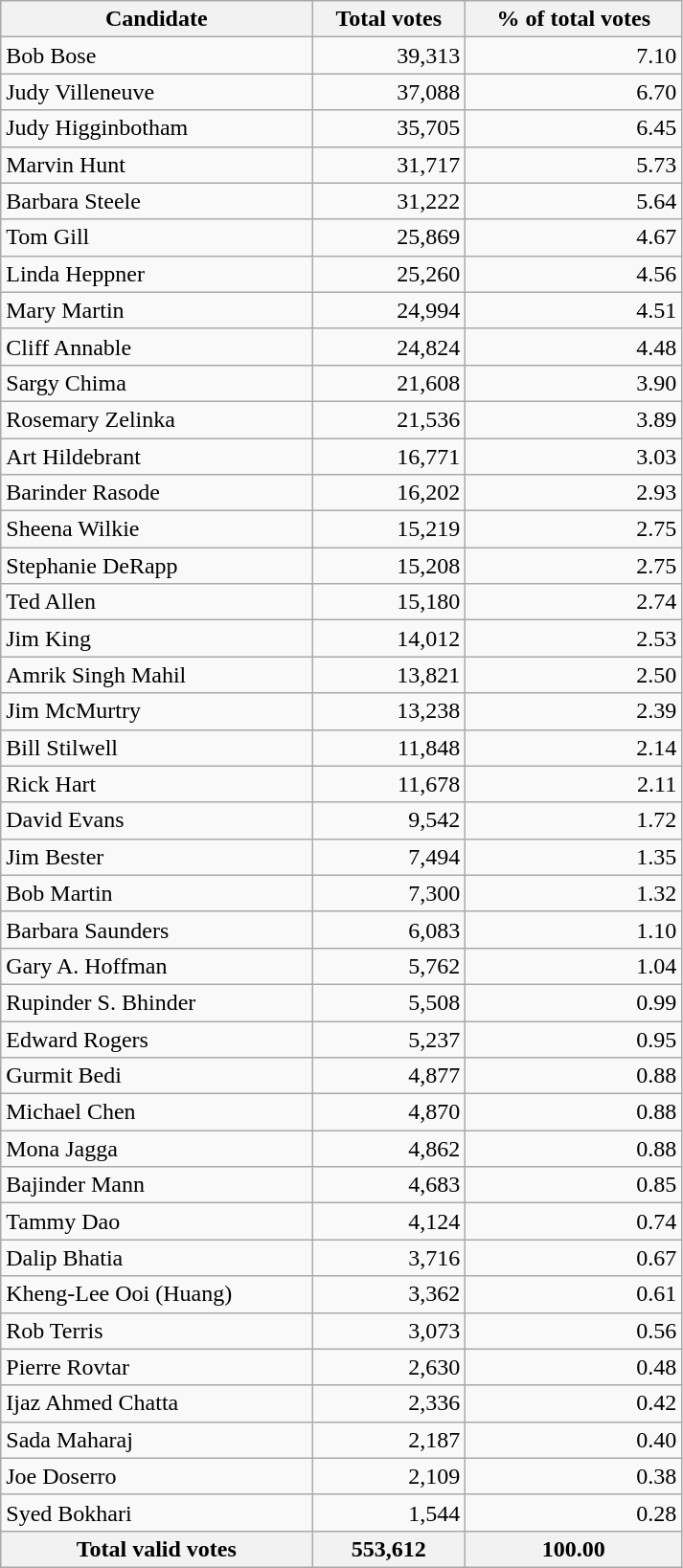<table class="wikitable" width="475">
<tr>
<th align="left">Candidate</th>
<th align="right">Total votes</th>
<th align="right">% of total votes</th>
</tr>
<tr>
<td align="left">Bob Bose</td>
<td align="right">39,313</td>
<td align="right">7.10</td>
</tr>
<tr>
<td align="left">Judy Villeneuve</td>
<td align="right">37,088</td>
<td align="right">6.70</td>
</tr>
<tr>
<td align="left">Judy Higginbotham</td>
<td align="right">35,705</td>
<td align="right">6.45</td>
</tr>
<tr>
<td align="left">Marvin Hunt</td>
<td align="right">31,717</td>
<td align="right">5.73</td>
</tr>
<tr>
<td align="left">Barbara Steele</td>
<td align="right">31,222</td>
<td align="right">5.64</td>
</tr>
<tr>
<td align="left">Tom Gill</td>
<td align="right">25,869</td>
<td align="right">4.67</td>
</tr>
<tr>
<td align="left">Linda Heppner</td>
<td align="right">25,260</td>
<td align="right">4.56</td>
</tr>
<tr>
<td align="left">Mary Martin</td>
<td align="right">24,994</td>
<td align="right">4.51</td>
</tr>
<tr>
<td align="left">Cliff Annable</td>
<td align="right">24,824</td>
<td align="right">4.48</td>
</tr>
<tr>
<td align="left">Sargy Chima</td>
<td align="right">21,608</td>
<td align="right">3.90</td>
</tr>
<tr>
<td align="left">Rosemary Zelinka</td>
<td align="right">21,536</td>
<td align="right">3.89</td>
</tr>
<tr>
<td align="left">Art Hildebrant</td>
<td align="right">16,771</td>
<td align="right">3.03</td>
</tr>
<tr>
<td align="left">Barinder Rasode</td>
<td align="right">16,202</td>
<td align="right">2.93</td>
</tr>
<tr>
<td align="left">Sheena Wilkie</td>
<td align="right">15,219</td>
<td align="right">2.75</td>
</tr>
<tr>
<td align="left">Stephanie DeRapp</td>
<td align="right">15,208</td>
<td align="right">2.75</td>
</tr>
<tr>
<td align="left">Ted Allen</td>
<td align="right">15,180</td>
<td align="right">2.74</td>
</tr>
<tr>
<td align="left">Jim King</td>
<td align="right">14,012</td>
<td align="right">2.53</td>
</tr>
<tr>
<td align="left">Amrik Singh Mahil</td>
<td align="right">13,821</td>
<td align="right">2.50</td>
</tr>
<tr>
<td align="left">Jim McMurtry</td>
<td align="right">13,238</td>
<td align="right">2.39</td>
</tr>
<tr>
<td align="left">Bill Stilwell</td>
<td align="right">11,848</td>
<td align="right">2.14</td>
</tr>
<tr>
<td align="left">Rick Hart</td>
<td align="right">11,678</td>
<td align="right">2.11</td>
</tr>
<tr>
<td align="left">David Evans</td>
<td align="right">9,542</td>
<td align="right">1.72</td>
</tr>
<tr>
<td align="left">Jim Bester</td>
<td align="right">7,494</td>
<td align="right">1.35</td>
</tr>
<tr>
<td align="left">Bob Martin</td>
<td align="right">7,300</td>
<td align="right">1.32</td>
</tr>
<tr>
<td align="left">Barbara Saunders</td>
<td align="right">6,083</td>
<td align="right">1.10</td>
</tr>
<tr>
<td align="left">Gary A. Hoffman</td>
<td align="right">5,762</td>
<td align="right">1.04</td>
</tr>
<tr>
<td align="left">Rupinder S. Bhinder</td>
<td align="right">5,508</td>
<td align="right">0.99</td>
</tr>
<tr>
<td align="left">Edward Rogers</td>
<td align="right">5,237</td>
<td align="right">0.95</td>
</tr>
<tr>
<td align="left">Gurmit Bedi</td>
<td align="right">4,877</td>
<td align="right">0.88</td>
</tr>
<tr>
<td align="left">Michael Chen</td>
<td align="right">4,870</td>
<td align="right">0.88</td>
</tr>
<tr>
<td align="left">Mona Jagga</td>
<td align="right">4,862</td>
<td align="right">0.88</td>
</tr>
<tr>
<td align="left">Bajinder Mann</td>
<td align="right">4,683</td>
<td align="right">0.85</td>
</tr>
<tr>
<td align="left">Tammy Dao</td>
<td align="right">4,124</td>
<td align="right">0.74</td>
</tr>
<tr>
<td align="left">Dalip Bhatia</td>
<td align="right">3,716</td>
<td align="right">0.67</td>
</tr>
<tr>
<td align="left">Kheng-Lee Ooi (Huang)</td>
<td align="right">3,362</td>
<td align="right">0.61</td>
</tr>
<tr>
<td align="left">Rob Terris</td>
<td align="right">3,073</td>
<td align="right">0.56</td>
</tr>
<tr>
<td align="left">Pierre Rovtar</td>
<td align="right">2,630</td>
<td align="right">0.48</td>
</tr>
<tr>
<td align="left">Ijaz Ahmed Chatta</td>
<td align="right">2,336</td>
<td align="right">0.42</td>
</tr>
<tr>
<td align="left">Sada Maharaj</td>
<td align="right">2,187</td>
<td align="right">0.40</td>
</tr>
<tr>
<td align="left">Joe Doserro</td>
<td align="right">2,109</td>
<td align="right">0.38</td>
</tr>
<tr>
<td align="left">Syed Bokhari</td>
<td align="right">1,544</td>
<td align="right">0.28</td>
</tr>
<tr bgcolor="#EEEEEE">
<th align="left">Total valid votes</th>
<th align="right"><strong>553,612</strong></th>
<th align="right"><strong>100.00</strong></th>
</tr>
</table>
